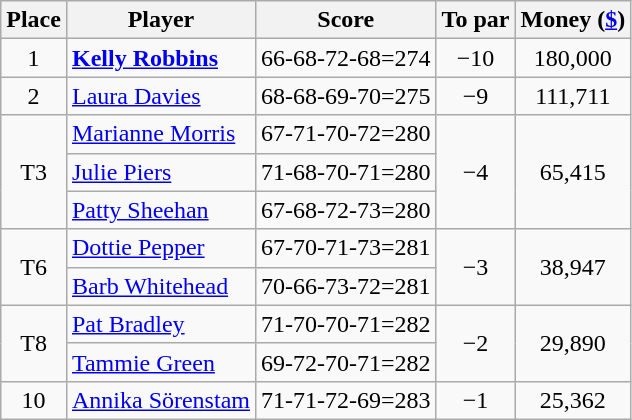<table class="wikitable">
<tr>
<th>Place</th>
<th>Player</th>
<th>Score</th>
<th>To par</th>
<th>Money (<a href='#'>$</a>)</th>
</tr>
<tr>
<td align=center>1</td>
<td> <strong><a href='#'>Kelly Robbins</a></strong></td>
<td>66-68-72-68=274</td>
<td align=center>−10</td>
<td align=center>180,000</td>
</tr>
<tr>
<td align=center>2</td>
<td> <a href='#'>Laura Davies</a></td>
<td>68-68-69-70=275</td>
<td align=center>−9</td>
<td align=center>111,711</td>
</tr>
<tr>
<td align=center rowspan=3>T3</td>
<td> <a href='#'>Marianne Morris</a></td>
<td>67-71-70-72=280</td>
<td align=center rowspan=3>−4</td>
<td align=center rowspan=3>65,415</td>
</tr>
<tr>
<td> <a href='#'>Julie Piers</a></td>
<td>71-68-70-71=280</td>
</tr>
<tr>
<td> <a href='#'>Patty Sheehan</a></td>
<td>67-68-72-73=280</td>
</tr>
<tr>
<td align=center rowspan=2>T6</td>
<td> <a href='#'>Dottie Pepper</a></td>
<td>67-70-71-73=281</td>
<td align=center rowspan=2>−3</td>
<td align=center rowspan=2>38,947</td>
</tr>
<tr>
<td> <a href='#'>Barb Whitehead</a></td>
<td>70-66-73-72=281</td>
</tr>
<tr>
<td align=center rowspan=2>T8</td>
<td> <a href='#'>Pat Bradley</a></td>
<td>71-70-70-71=282</td>
<td align=center rowspan=2>−2</td>
<td align=center rowspan=2>29,890</td>
</tr>
<tr>
<td> <a href='#'>Tammie Green</a></td>
<td>69-72-70-71=282</td>
</tr>
<tr>
<td align=center>10</td>
<td> <a href='#'>Annika Sörenstam</a></td>
<td>71-71-72-69=283</td>
<td align=center>−1</td>
<td align=center>25,362</td>
</tr>
</table>
